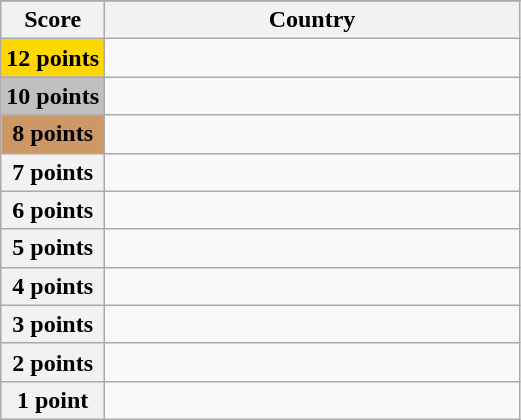<table class="wikitable">
<tr>
</tr>
<tr>
<th scope="col" width="20%">Score</th>
<th scope="col">Country</th>
</tr>
<tr>
<th scope="row" style="background:gold">12 points</th>
<td></td>
</tr>
<tr>
<th scope="row" style="background:silver">10 points</th>
<td></td>
</tr>
<tr>
<th scope="row" style="background:#CC9966">8 points</th>
<td></td>
</tr>
<tr>
<th scope="row">7 points</th>
<td></td>
</tr>
<tr>
<th scope="row">6 points</th>
<td></td>
</tr>
<tr>
<th scope="row">5 points</th>
<td></td>
</tr>
<tr>
<th scope="row">4 points</th>
<td></td>
</tr>
<tr>
<th scope="row">3 points</th>
<td></td>
</tr>
<tr>
<th scope="row">2 points</th>
<td></td>
</tr>
<tr>
<th scope="row">1 point</th>
<td></td>
</tr>
</table>
